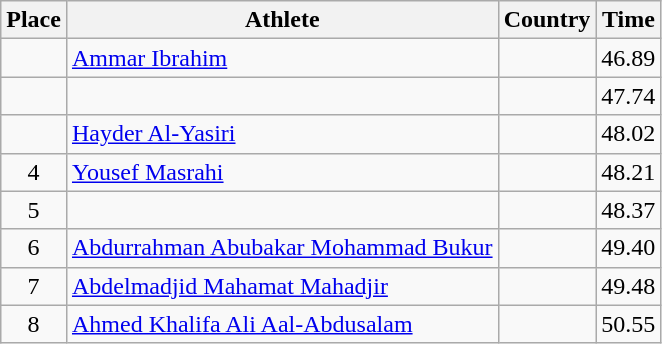<table class="wikitable">
<tr>
<th>Place</th>
<th>Athlete</th>
<th>Country</th>
<th>Time</th>
</tr>
<tr>
<td align=center></td>
<td><a href='#'>Ammar Ibrahim</a></td>
<td></td>
<td>46.89</td>
</tr>
<tr>
<td align=center></td>
<td></td>
<td></td>
<td>47.74</td>
</tr>
<tr>
<td align=center></td>
<td><a href='#'>Hayder Al-Yasiri</a></td>
<td></td>
<td>48.02</td>
</tr>
<tr>
<td align=center>4</td>
<td><a href='#'>Yousef Masrahi</a></td>
<td></td>
<td>48.21</td>
</tr>
<tr>
<td align=center>5</td>
<td></td>
<td></td>
<td>48.37</td>
</tr>
<tr>
<td align=center>6</td>
<td><a href='#'>Abdurrahman Abubakar Mohammad Bukur</a></td>
<td></td>
<td>49.40</td>
</tr>
<tr>
<td align=center>7</td>
<td><a href='#'>Abdelmadjid Mahamat Mahadjir</a></td>
<td></td>
<td>49.48</td>
</tr>
<tr>
<td align=center>8</td>
<td><a href='#'>Ahmed Khalifa Ali Aal-Abdusalam</a></td>
<td></td>
<td>50.55</td>
</tr>
</table>
